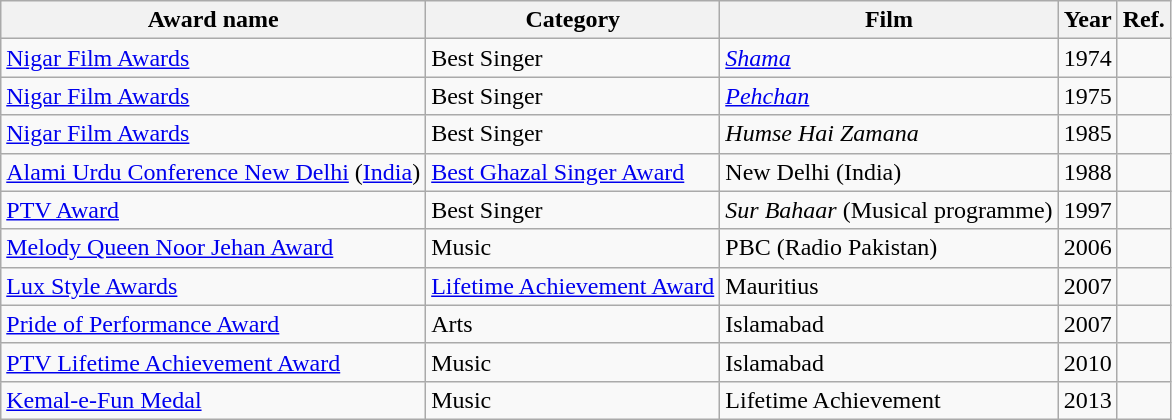<table class="wikitable sortable">
<tr>
<th>Award name</th>
<th>Category</th>
<th>Film</th>
<th>Year</th>
<th>Ref.</th>
</tr>
<tr>
<td><a href='#'>Nigar Film Awards</a></td>
<td>Best Singer</td>
<td><em><a href='#'>Shama</a></em></td>
<td>1974</td>
<td></td>
</tr>
<tr>
<td><a href='#'>Nigar Film Awards</a></td>
<td>Best Singer</td>
<td><em><a href='#'>Pehchan</a></em></td>
<td>1975</td>
<td></td>
</tr>
<tr>
<td><a href='#'>Nigar Film Awards</a></td>
<td>Best Singer</td>
<td><em>Humse Hai Zamana</em></td>
<td>1985</td>
<td></td>
</tr>
<tr>
<td><a href='#'>Alami Urdu Conference New Delhi</a> (<a href='#'>India</a>)</td>
<td><a href='#'>Best Ghazal Singer Award</a></td>
<td>New Delhi (India)</td>
<td>1988</td>
<td></td>
</tr>
<tr>
<td><a href='#'>PTV Award</a></td>
<td>Best Singer</td>
<td><em>Sur Bahaar</em> (Musical programme)</td>
<td>1997</td>
<td></td>
</tr>
<tr>
<td><a href='#'>Melody Queen Noor Jehan Award</a></td>
<td>Music</td>
<td>PBC (Radio Pakistan)</td>
<td>2006</td>
<td></td>
</tr>
<tr>
<td><a href='#'>Lux Style Awards</a></td>
<td><a href='#'>Lifetime Achievement Award</a></td>
<td>Mauritius</td>
<td>2007</td>
<td></td>
</tr>
<tr>
<td><a href='#'>Pride of Performance Award</a></td>
<td>Arts</td>
<td>Islamabad</td>
<td>2007</td>
<td></td>
</tr>
<tr>
<td><a href='#'>PTV Lifetime Achievement Award</a></td>
<td>Music</td>
<td>Islamabad</td>
<td>2010</td>
<td></td>
</tr>
<tr>
<td><a href='#'>Kemal-e-Fun Medal</a></td>
<td>Music</td>
<td>Lifetime Achievement</td>
<td>2013</td>
<td></td>
</tr>
</table>
